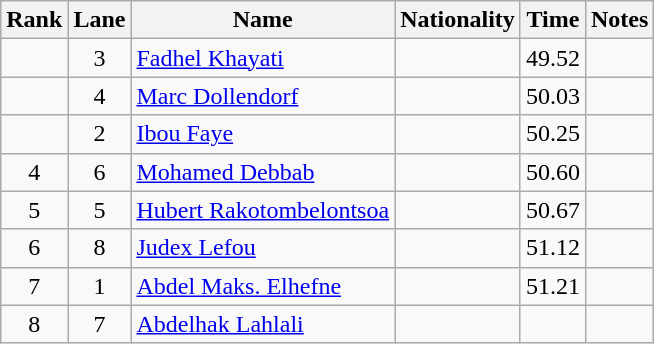<table class="wikitable sortable" style="text-align:center">
<tr>
<th>Rank</th>
<th>Lane</th>
<th>Name</th>
<th>Nationality</th>
<th>Time</th>
<th>Notes</th>
</tr>
<tr>
<td></td>
<td>3</td>
<td align=left><a href='#'>Fadhel Khayati</a></td>
<td align=left></td>
<td>49.52</td>
<td></td>
</tr>
<tr>
<td></td>
<td>4</td>
<td align=left><a href='#'>Marc Dollendorf</a></td>
<td align=left></td>
<td>50.03</td>
<td></td>
</tr>
<tr>
<td></td>
<td>2</td>
<td align=left><a href='#'>Ibou Faye</a></td>
<td align=left></td>
<td>50.25</td>
<td></td>
</tr>
<tr>
<td>4</td>
<td>6</td>
<td align=left><a href='#'>Mohamed Debbab</a></td>
<td align=left></td>
<td>50.60</td>
<td></td>
</tr>
<tr>
<td>5</td>
<td>5</td>
<td align=left><a href='#'>Hubert Rakotombelontsoa</a></td>
<td align=left></td>
<td>50.67</td>
<td></td>
</tr>
<tr>
<td>6</td>
<td>8</td>
<td align=left><a href='#'>Judex Lefou</a></td>
<td align=left></td>
<td>51.12</td>
<td></td>
</tr>
<tr>
<td>7</td>
<td>1</td>
<td align=left><a href='#'>Abdel Maks. Elhefne</a></td>
<td align=left></td>
<td>51.21</td>
<td></td>
</tr>
<tr>
<td>8</td>
<td>7</td>
<td align=left><a href='#'>Abdelhak Lahlali</a></td>
<td align=left></td>
<td></td>
<td></td>
</tr>
</table>
